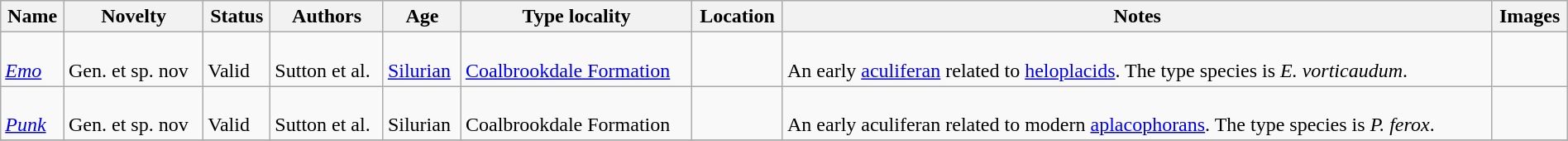<table class="wikitable sortable" align="center" width="100%">
<tr>
<th>Name</th>
<th>Novelty</th>
<th>Status</th>
<th>Authors</th>
<th>Age</th>
<th>Type locality</th>
<th>Location</th>
<th>Notes</th>
<th>Images</th>
</tr>
<tr>
<td><br><em><a href='#'>Emo</a></em></td>
<td><br>Gen. et sp. nov</td>
<td><br>Valid</td>
<td><br>Sutton et al.</td>
<td><br><a href='#'>Silurian</a></td>
<td><br><a href='#'>Coalbrookdale Formation</a></td>
<td><br></td>
<td><br>An early <a href='#'>aculiferan</a> related to <a href='#'>heloplacids</a>. The type species is <em>E. vorticaudum</em>.</td>
<td></td>
</tr>
<tr>
<td><br><em><a href='#'>Punk</a></em></td>
<td><br>Gen. et sp. nov</td>
<td><br>Valid</td>
<td><br>Sutton et al.</td>
<td><br>Silurian</td>
<td><br>Coalbrookdale Formation</td>
<td><br></td>
<td><br>An early aculiferan related to modern <a href='#'>aplacophorans</a>. The type species is <em>P. ferox</em>.</td>
<td></td>
</tr>
<tr>
</tr>
</table>
